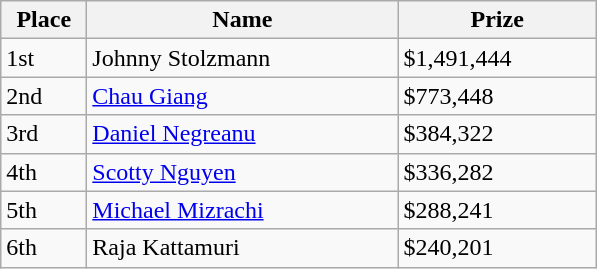<table class="wikitable">
<tr>
<th width="50">Place</th>
<th width="200">Name</th>
<th width="125">Prize</th>
</tr>
<tr>
<td>1st</td>
<td>Johnny Stolzmann</td>
<td>$1,491,444</td>
</tr>
<tr>
<td>2nd</td>
<td><a href='#'>Chau Giang</a></td>
<td>$773,448</td>
</tr>
<tr>
<td>3rd</td>
<td><a href='#'>Daniel Negreanu</a></td>
<td>$384,322</td>
</tr>
<tr>
<td>4th</td>
<td><a href='#'>Scotty Nguyen</a></td>
<td>$336,282</td>
</tr>
<tr>
<td>5th</td>
<td><a href='#'>Michael Mizrachi</a></td>
<td>$288,241</td>
</tr>
<tr>
<td>6th</td>
<td>Raja Kattamuri</td>
<td>$240,201</td>
</tr>
</table>
